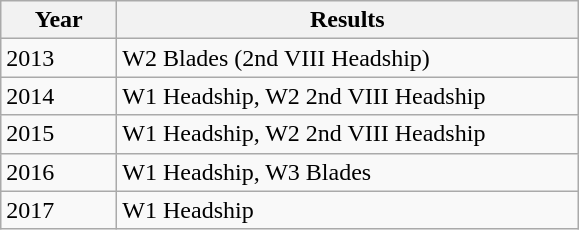<table class="wikitable">
<tr>
<th width=70>Year</th>
<th width=300>Results</th>
</tr>
<tr>
<td>2013</td>
<td>W2 Blades (2nd VIII Headship)</td>
</tr>
<tr>
<td>2014</td>
<td>W1 Headship, W2 2nd VIII Headship</td>
</tr>
<tr>
<td>2015</td>
<td>W1 Headship, W2 2nd VIII Headship</td>
</tr>
<tr>
<td>2016</td>
<td>W1 Headship, W3 Blades</td>
</tr>
<tr>
<td>2017</td>
<td>W1 Headship</td>
</tr>
</table>
